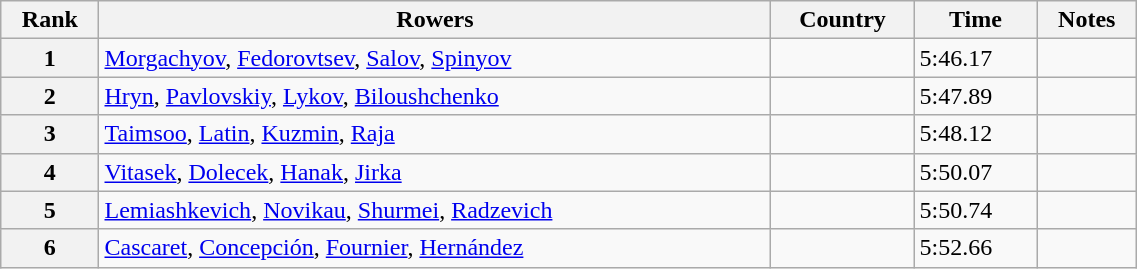<table class="wikitable sortable" width=60%>
<tr>
<th>Rank</th>
<th>Rowers</th>
<th>Country</th>
<th>Time</th>
<th>Notes</th>
</tr>
<tr>
<th>1</th>
<td><a href='#'>Morgachyov</a>, <a href='#'>Fedorovtsev</a>, <a href='#'>Salov</a>, <a href='#'>Spinyov</a></td>
<td></td>
<td>5:46.17</td>
<td></td>
</tr>
<tr>
<th>2</th>
<td><a href='#'>Hryn</a>, <a href='#'>Pavlovskiy</a>, <a href='#'>Lykov</a>, <a href='#'>Biloushchenko</a></td>
<td></td>
<td>5:47.89</td>
<td></td>
</tr>
<tr>
<th>3</th>
<td><a href='#'>Taimsoo</a>, <a href='#'>Latin</a>, <a href='#'>Kuzmin</a>, <a href='#'>Raja</a></td>
<td></td>
<td>5:48.12</td>
<td></td>
</tr>
<tr>
<th>4</th>
<td><a href='#'>Vitasek</a>, <a href='#'>Dolecek</a>, <a href='#'>Hanak</a>, <a href='#'>Jirka</a></td>
<td></td>
<td>5:50.07</td>
<td></td>
</tr>
<tr>
<th>5</th>
<td><a href='#'>Lemiashkevich</a>, <a href='#'>Novikau</a>, <a href='#'>Shurmei</a>, <a href='#'>Radzevich</a></td>
<td></td>
<td>5:50.74</td>
</tr>
<tr>
<th>6</th>
<td><a href='#'>Cascaret</a>, <a href='#'>Concepción</a>, <a href='#'>Fournier</a>,  <a href='#'>Hernández</a></td>
<td></td>
<td>5:52.66</td>
<td></td>
</tr>
</table>
